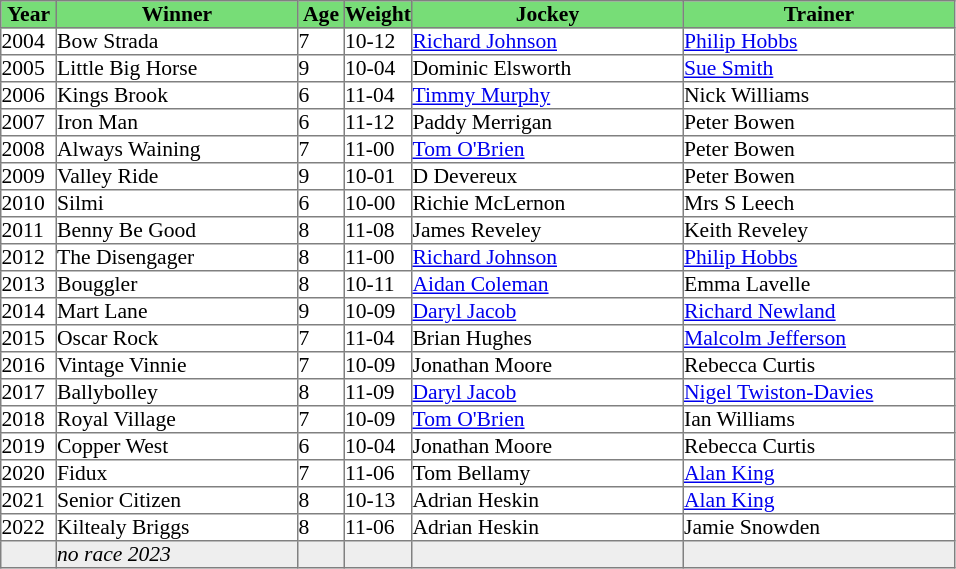<table class = "sortable" | border="1" cellpadding="0" style="border-collapse: collapse; font-size:90%">
<tr bgcolor="#77dd77" align="center">
<th style="width:36px"><strong>Year</strong></th>
<th style="width:160px"><strong>Winner</strong></th>
<th style="width:30px"><strong>Age</strong></th>
<th style="width:40px"><strong>Weight</strong></th>
<th style="width:180px"><strong>Jockey</strong></th>
<th style="width:180px"><strong>Trainer</strong></th>
</tr>
<tr>
<td>2004</td>
<td>Bow Strada</td>
<td>7</td>
<td>10-12</td>
<td><a href='#'>Richard Johnson</a></td>
<td><a href='#'>Philip Hobbs</a></td>
</tr>
<tr>
<td>2005</td>
<td>Little Big Horse</td>
<td>9</td>
<td>10-04</td>
<td>Dominic Elsworth</td>
<td><a href='#'>Sue Smith</a></td>
</tr>
<tr>
<td>2006</td>
<td>Kings Brook</td>
<td>6</td>
<td>11-04</td>
<td><a href='#'>Timmy Murphy</a></td>
<td>Nick Williams</td>
</tr>
<tr>
<td>2007</td>
<td>Iron Man</td>
<td>6</td>
<td>11-12</td>
<td>Paddy Merrigan</td>
<td>Peter Bowen</td>
</tr>
<tr>
<td>2008</td>
<td>Always Waining</td>
<td>7</td>
<td>11-00</td>
<td><a href='#'>Tom O'Brien</a></td>
<td>Peter Bowen</td>
</tr>
<tr>
<td>2009</td>
<td>Valley Ride</td>
<td>9</td>
<td>10-01</td>
<td>D Devereux</td>
<td>Peter Bowen</td>
</tr>
<tr>
<td>2010</td>
<td>Silmi</td>
<td>6</td>
<td>10-00</td>
<td>Richie McLernon</td>
<td>Mrs S Leech</td>
</tr>
<tr>
<td>2011</td>
<td>Benny Be Good</td>
<td>8</td>
<td>11-08</td>
<td>James Reveley</td>
<td>Keith Reveley</td>
</tr>
<tr>
<td>2012</td>
<td>The Disengager</td>
<td>8</td>
<td>11-00</td>
<td><a href='#'>Richard Johnson</a></td>
<td><a href='#'>Philip Hobbs</a></td>
</tr>
<tr>
<td>2013</td>
<td>Bouggler</td>
<td>8</td>
<td>10-11</td>
<td><a href='#'>Aidan Coleman</a></td>
<td>Emma Lavelle</td>
</tr>
<tr>
<td>2014</td>
<td>Mart Lane</td>
<td>9</td>
<td>10-09</td>
<td><a href='#'>Daryl Jacob</a></td>
<td><a href='#'>Richard Newland</a></td>
</tr>
<tr>
<td>2015</td>
<td>Oscar Rock</td>
<td>7</td>
<td>11-04</td>
<td>Brian Hughes</td>
<td><a href='#'>Malcolm Jefferson</a></td>
</tr>
<tr>
<td>2016</td>
<td>Vintage Vinnie</td>
<td>7</td>
<td>10-09</td>
<td>Jonathan Moore</td>
<td>Rebecca Curtis</td>
</tr>
<tr>
<td>2017</td>
<td>Ballybolley</td>
<td>8</td>
<td>11-09</td>
<td><a href='#'>Daryl Jacob</a></td>
<td><a href='#'>Nigel Twiston-Davies</a></td>
</tr>
<tr>
<td>2018</td>
<td>Royal Village</td>
<td>7</td>
<td>10-09</td>
<td><a href='#'>Tom O'Brien</a></td>
<td>Ian Williams</td>
</tr>
<tr>
<td>2019</td>
<td>Copper West</td>
<td>6</td>
<td>10-04</td>
<td>Jonathan Moore</td>
<td>Rebecca Curtis</td>
</tr>
<tr>
<td>2020</td>
<td>Fidux</td>
<td>7</td>
<td>11-06</td>
<td>Tom Bellamy</td>
<td><a href='#'>Alan King</a></td>
</tr>
<tr>
<td>2021</td>
<td>Senior Citizen</td>
<td>8</td>
<td>10-13</td>
<td>Adrian Heskin</td>
<td><a href='#'>Alan King</a></td>
</tr>
<tr>
<td>2022</td>
<td>Kiltealy Briggs</td>
<td>8</td>
<td>11-06</td>
<td>Adrian Heskin</td>
<td>Jamie Snowden</td>
</tr>
<tr bgcolor="#eeeeee">
<td data-sort-value="2023"></td>
<td><em>no race 2023</em></td>
<td></td>
<td></td>
<td></td>
<td></td>
</tr>
</table>
